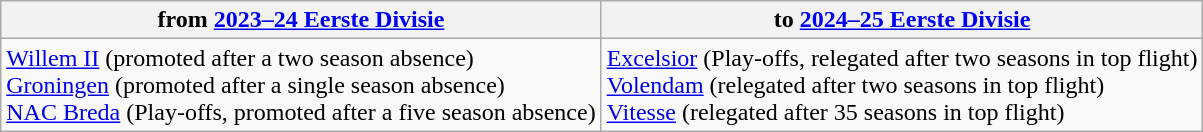<table class="wikitable">
<tr>
<th> from <a href='#'>2023–24 Eerste Divisie</a></th>
<th> to <a href='#'>2024–25 Eerste Divisie</a></th>
</tr>
<tr>
<td><a href='#'>Willem II</a> (promoted after a two season absence)<br><a href='#'>Groningen</a> (promoted after a single season absence)<br><a href='#'>NAC Breda</a> (Play-offs, promoted after a five season absence)</td>
<td><a href='#'>Excelsior</a> (Play-offs, relegated after two seasons in top flight)<br><a href='#'>Volendam</a> (relegated after two seasons in top flight)<br><a href='#'>Vitesse</a> (relegated after 35 seasons in top flight)</td>
</tr>
</table>
